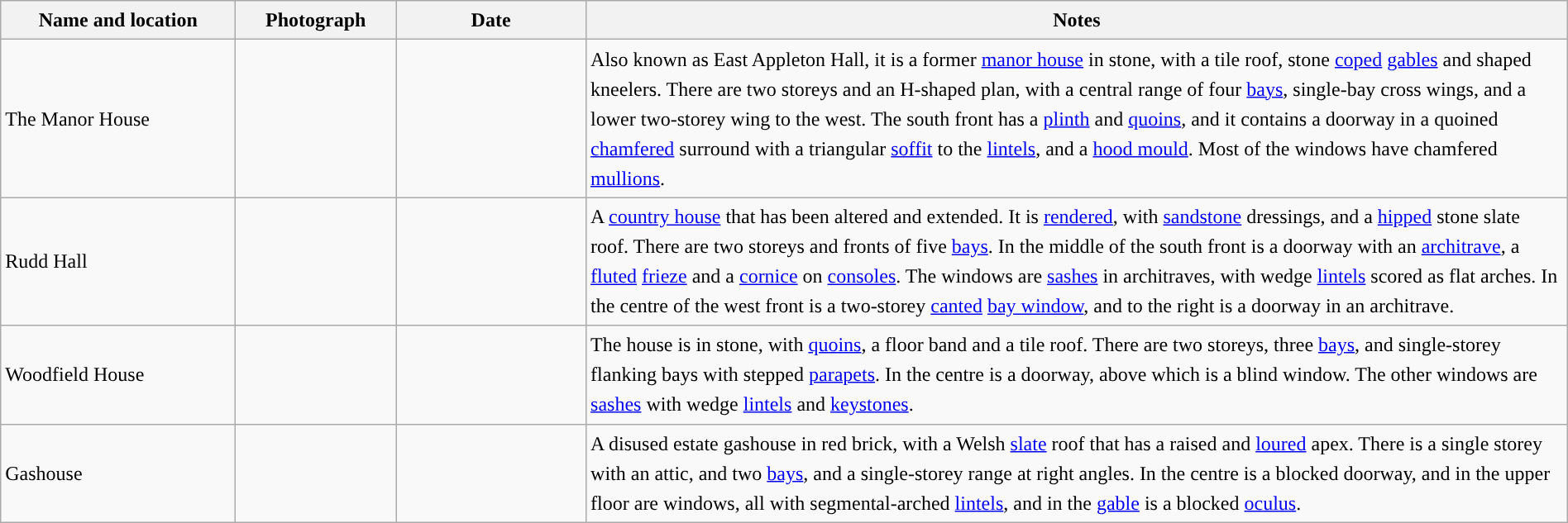<table class="wikitable sortable plainrowheaders" style="width:100%;border:0px;text-align:left;line-height:150%;">
<tr>
<th scope="col"  style="width:150px">Name and location</th>
<th scope="col"  style="width:100px" class="unsortable">Photograph</th>
<th scope="col"  style="width:120px">Date</th>
<th scope="col"  style="width:650px" class="unsortable">Notes</th>
</tr>
<tr>
<td>The Manor House<br><small></small></td>
<td></td>
<td align="center"></td>
<td>Also known as East Appleton Hall, it is a former <a href='#'>manor house</a> in stone, with a tile roof, stone <a href='#'>coped</a> <a href='#'>gables</a> and shaped kneelers.  There are two storeys and an H-shaped plan, with a central range of four <a href='#'>bays</a>, single-bay cross wings, and a lower two-storey wing to the west.  The south front has a <a href='#'>plinth</a> and <a href='#'>quoins</a>, and it contains a doorway in a quoined <a href='#'>chamfered</a> surround with a triangular <a href='#'>soffit</a> to the <a href='#'>lintels</a>, and a <a href='#'>hood mould</a>.  Most of the windows have chamfered <a href='#'>mullions</a>.</td>
</tr>
<tr>
<td>Rudd Hall<br><small></small></td>
<td></td>
<td align="center"></td>
<td>A <a href='#'>country house</a> that has been altered and extended.  It is <a href='#'>rendered</a>, with <a href='#'>sandstone</a> dressings, and a <a href='#'>hipped</a> stone slate roof.  There are two storeys and fronts of five <a href='#'>bays</a>.  In the middle of the south front is a doorway with an <a href='#'>architrave</a>, a <a href='#'>fluted</a> <a href='#'>frieze</a> and a <a href='#'>cornice</a> on <a href='#'>consoles</a>.  The windows are <a href='#'>sashes</a> in architraves, with wedge <a href='#'>lintels</a> scored as flat arches.  In the centre of the west front is a two-storey <a href='#'>canted</a> <a href='#'>bay window</a>, and to the right is a doorway in an architrave.</td>
</tr>
<tr>
<td>Woodfield House<br><small></small></td>
<td></td>
<td align="center"></td>
<td>The house is in stone, with <a href='#'>quoins</a>, a floor band and a tile roof.  There are two storeys, three <a href='#'>bays</a>, and single-storey flanking bays with stepped <a href='#'>parapets</a>.  In the centre is a doorway, above which is a blind window.  The other windows are <a href='#'>sashes</a> with wedge <a href='#'>lintels</a> and <a href='#'>keystones</a>.</td>
</tr>
<tr>
<td>Gashouse<br><small></small></td>
<td></td>
<td align="center"></td>
<td>A disused estate gashouse in red brick, with a Welsh <a href='#'>slate</a> roof that has a raised and <a href='#'>loured</a> apex.  There is a single storey with an attic, and two <a href='#'>bays</a>, and a single-storey range at right angles.  In the centre is a blocked doorway, and in the upper floor are windows, all with segmental-arched <a href='#'>lintels</a>, and in the <a href='#'>gable</a> is a blocked <a href='#'>oculus</a>.</td>
</tr>
<tr>
</tr>
</table>
